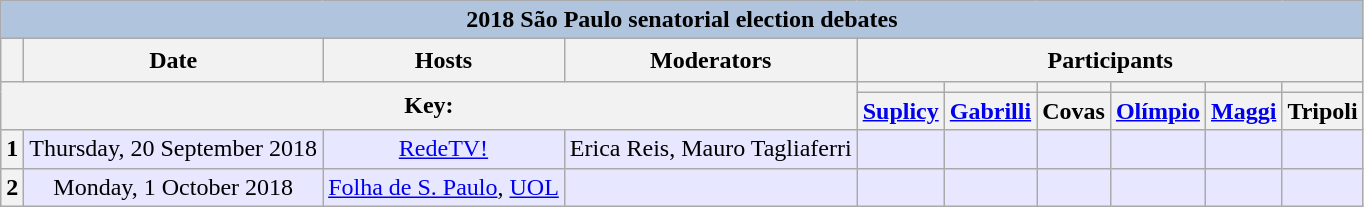<table class="plainrowheaders wikitable" style=text-align:center>
<tr>
<th colspan=10 style=background:#B0C4DE>2018 São Paulo senatorial election debates</th>
</tr>
<tr style=line-height:1.3>
<th></th>
<th>Date</th>
<th>Hosts</th>
<th>Moderators</th>
<th colspan=6 scope=col>Participants</th>
</tr>
<tr>
<th colspan=4 rowspan=2>Key:<br></th>
<th scope=col style=background:><small><a href='#'></a></small></th>
<th scope=col style=background:><small><a href='#'></a></small></th>
<th scope=col style=background:><small><a href='#'></a></small></th>
<th scope=col style=background:><small><a href='#'></a></small></th>
<th scope=col style=background:><small><a href='#'></a></small></th>
<th scope=col style=background:><small><a href='#'></a></small></th>
</tr>
<tr>
<th><a href='#'>Suplicy</a></th>
<th><a href='#'>Gabrilli</a></th>
<th>Covas</th>
<th><a href='#'>Olímpio</a></th>
<th><a href='#'>Maggi</a></th>
<th>Tripoli</th>
</tr>
<tr style=background:#e7e7ff>
<th scope=row style=text-align:center>1</th>
<td>Thursday, 20 September 2018</td>
<td><a href='#'>RedeTV!</a></td>
<td>Erica Reis, Mauro Tagliaferri</td>
<td></td>
<td></td>
<td></td>
<td></td>
<td></td>
<td></td>
</tr>
<tr style=background:#e7e7ff>
<th scope=row style=text-align:center>2</th>
<td>Monday, 1 October 2018</td>
<td><a href='#'>Folha de S. Paulo</a>, <a href='#'>UOL</a></td>
<td></td>
<td></td>
<td></td>
<td></td>
<td></td>
<td></td>
<td></td>
</tr>
</table>
